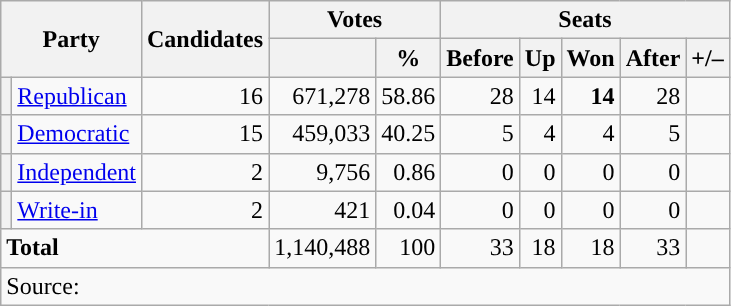<table class="wikitable">
<tr>
<th rowspan="2" colspan="2">Party</th>
<th rowspan="2">Candidates</th>
<th colspan="2">Votes</th>
<th colspan="5">Seats</th>
</tr>
<tr>
<th></th>
<th>%</th>
<th>Before</th>
<th>Up</th>
<th>Won</th>
<th>After</th>
<th>+/–</th>
</tr>
<tr>
<th style="background-color:"></th>
<td><a href='#'>Republican</a></td>
<td align="right">16</td>
<td align="right">671,278</td>
<td align="right">58.86</td>
<td align="right">28</td>
<td align="right">14</td>
<td align="right"><strong>14</strong></td>
<td align="right">28</td>
<td align="right"></td>
</tr>
<tr>
<th style="background-color:"></th>
<td><a href='#'>Democratic</a></td>
<td align="right">15</td>
<td align="right">459,033</td>
<td align="right">40.25</td>
<td align="right">5</td>
<td align="right">4</td>
<td align="right">4</td>
<td align="right">5</td>
<td align="right"></td>
</tr>
<tr>
<th style="background-color:"></th>
<td><a href='#'>Independent</a></td>
<td align="right">2</td>
<td align="right">9,756</td>
<td align="right">0.86</td>
<td align="right">0</td>
<td align="right">0</td>
<td align="right">0</td>
<td align="right">0</td>
<td align="right"></td>
</tr>
<tr>
<th style="background-color:"></th>
<td><a href='#'>Write-in</a></td>
<td align="right">2</td>
<td align="right">421</td>
<td align="right">0.04</td>
<td align="right">0</td>
<td align="right">0</td>
<td align="right">0</td>
<td align="right">0</td>
<td align="right"></td>
</tr>
<tr>
<td colspan="3" align="left"><strong>Total</strong></td>
<td align="right">1,140,488</td>
<td align="right">100</td>
<td align="right">33</td>
<td align="right">18</td>
<td align="right">18</td>
<td align="right">33</td>
<td align="right"></td>
</tr>
<tr>
<td colspan="10">Source: </td>
</tr>
</table>
